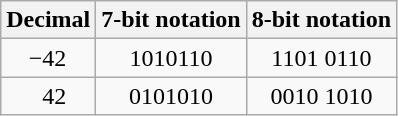<table class="wikitable floatright" style="margin-left: 1.5em;text-align:center">
<tr>
<th>Decimal</th>
<th>7-bit notation</th>
<th>8-bit notation</th>
</tr>
<tr>
<td style="text-align:right">−42 </td>
<td>1010110</td>
<td>1101 0110</td>
</tr>
<tr>
<td style="text-align:right">42 </td>
<td>0101010</td>
<td>0010 1010</td>
</tr>
</table>
